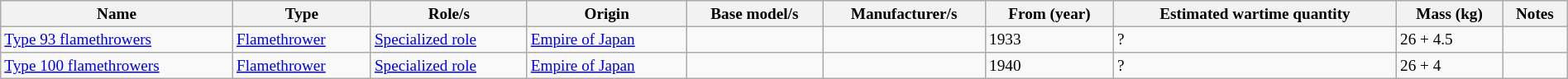<table class="wikitable sortable" style="margin:left; width:100%; font-size:80%; border-collapse:collapse;">
<tr>
<th>Name</th>
<th>Type</th>
<th>Role/s</th>
<th>Origin</th>
<th>Base model/s</th>
<th>Manufacturer/s</th>
<th>From (year)</th>
<th>Estimated wartime quantity</th>
<th>Mass (kg)</th>
<th>Notes</th>
</tr>
<tr>
<td><a href='#'>Type 93 flamethrowers</a></td>
<td><a href='#'>Flamethrower</a></td>
<td><a href='#'>Specialized role</a></td>
<td> <a href='#'>Empire of Japan</a></td>
<td></td>
<td></td>
<td>1933</td>
<td>?</td>
<td>26 + 4.5</td>
<td></td>
</tr>
<tr>
<td><a href='#'>Type 100 flamethrowers</a></td>
<td><a href='#'>Flamethrower</a></td>
<td><a href='#'>Specialized role</a></td>
<td> <a href='#'>Empire of Japan</a></td>
<td></td>
<td></td>
<td>1940</td>
<td>?</td>
<td>26 + 4</td>
<td></td>
</tr>
</table>
